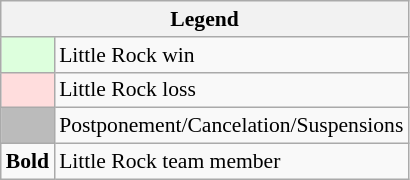<table class="wikitable" style="font-size:90%">
<tr>
<th colspan="2">Legend</th>
</tr>
<tr>
<td bgcolor="#ddffdd"> </td>
<td>Little Rock win</td>
</tr>
<tr>
<td bgcolor="#ffdddd"> </td>
<td>Little Rock loss</td>
</tr>
<tr>
<td bgcolor="#bbbbbb"> </td>
<td>Postponement/Cancelation/Suspensions</td>
</tr>
<tr>
<td><strong>Bold</strong></td>
<td>Little Rock team member</td>
</tr>
</table>
